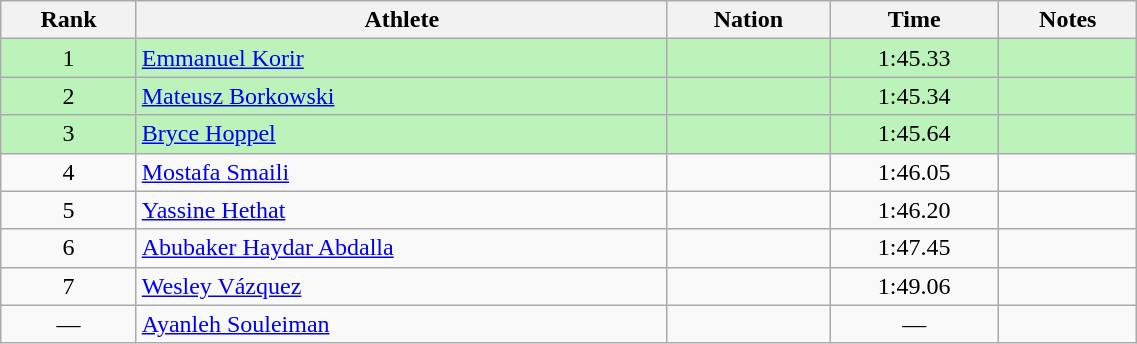<table class="wikitable sortable" style="text-align:center;width: 60%;">
<tr>
<th>Rank</th>
<th>Athlete</th>
<th>Nation</th>
<th>Time</th>
<th>Notes</th>
</tr>
<tr bgcolor=#bbf3bb>
<td>1</td>
<td align="left"><a href='#'>Emmanuel Korir</a></td>
<td align="left"></td>
<td>1:45.33</td>
<td></td>
</tr>
<tr bgcolor=#bbf3bb>
<td>2</td>
<td align="left"><a href='#'>Mateusz Borkowski</a></td>
<td align="left"></td>
<td>1:45.34</td>
<td></td>
</tr>
<tr bgcolor=#bbf3bb>
<td>3</td>
<td align="left"><a href='#'>Bryce Hoppel</a></td>
<td align="left"></td>
<td>1:45.64</td>
<td></td>
</tr>
<tr>
<td>4</td>
<td align="left"><a href='#'>Mostafa Smaili</a></td>
<td align="left"></td>
<td>1:46.05</td>
<td></td>
</tr>
<tr>
<td>5</td>
<td align="left"><a href='#'>Yassine Hethat</a></td>
<td align="left"></td>
<td>1:46.20</td>
<td></td>
</tr>
<tr>
<td>6</td>
<td align="left"><a href='#'>Abubaker Haydar Abdalla</a></td>
<td align="left"></td>
<td>1:47.45</td>
<td></td>
</tr>
<tr>
<td>7</td>
<td align="left"><a href='#'>Wesley Vázquez</a></td>
<td align="left"></td>
<td>1:49.06</td>
<td></td>
</tr>
<tr>
<td>—</td>
<td align="left"><a href='#'>Ayanleh Souleiman</a></td>
<td align="left"></td>
<td>—</td>
<td></td>
</tr>
</table>
